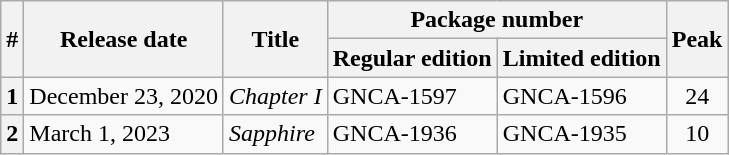<table class="wikitable plainrowheaders">
<tr>
<th rowspan="2">#</th>
<th rowspan="2">Release date</th>
<th rowspan="2">Title</th>
<th colspan="2">Package number</th>
<th rowspan="2">Peak<br></th>
</tr>
<tr>
<th>Regular edition</th>
<th>Limited edition</th>
</tr>
<tr>
<th scope="row">1</th>
<td>December 23, 2020</td>
<td><em>Chapter I</em></td>
<td>GNCA-1597</td>
<td>GNCA-1596</td>
<td align="center">24</td>
</tr>
<tr>
<th scope="row">2</th>
<td>March 1, 2023</td>
<td><em>Sapphire</em></td>
<td>GNCA-1936</td>
<td>GNCA-1935</td>
<td align="center">10</td>
</tr>
</table>
